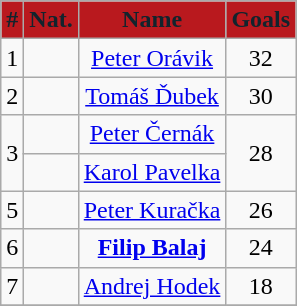<table class="wikitable" style="text-align:center;">
<tr>
<th style="color:#12242D; background:#B9191E;">#</th>
<th style="color:#12242D; background:#B9191E;">Nat.</th>
<th style="color:#12242D; background:#B9191E;">Name</th>
<th style="color:#12242D; background:#B9191E;">Goals</th>
</tr>
<tr>
<td>1</td>
<td></td>
<td><a href='#'>Peter Orávik</a></td>
<td>32</td>
</tr>
<tr>
<td>2</td>
<td></td>
<td><a href='#'>Tomáš Ďubek</a></td>
<td>30</td>
</tr>
<tr>
<td rowspan="2">3</td>
<td></td>
<td><a href='#'>Peter Černák</a></td>
<td rowspan="2">28</td>
</tr>
<tr>
<td></td>
<td><a href='#'>Karol Pavelka</a></td>
</tr>
<tr>
<td>5</td>
<td></td>
<td><a href='#'>Peter Kuračka</a></td>
<td>26</td>
</tr>
<tr>
<td>6</td>
<td></td>
<td><strong><a href='#'>Filip Balaj</a></strong></td>
<td>24</td>
</tr>
<tr>
<td>7</td>
<td></td>
<td><a href='#'>Andrej Hodek</a></td>
<td>18</td>
</tr>
<tr>
</tr>
</table>
